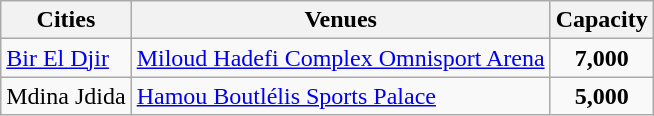<table class="wikitable">
<tr>
<th>Cities</th>
<th>Venues</th>
<th>Capacity</th>
</tr>
<tr>
<td><a href='#'>Bir El Djir</a> </td>
<td><a href='#'>Miloud Hadefi Complex Omnisport Arena</a></td>
<td align=center><strong>7,000</strong></td>
</tr>
<tr>
<td>Mdina Jdida </td>
<td><a href='#'>Hamou Boutlélis Sports Palace</a></td>
<td align=center><strong>5,000</strong></td>
</tr>
</table>
